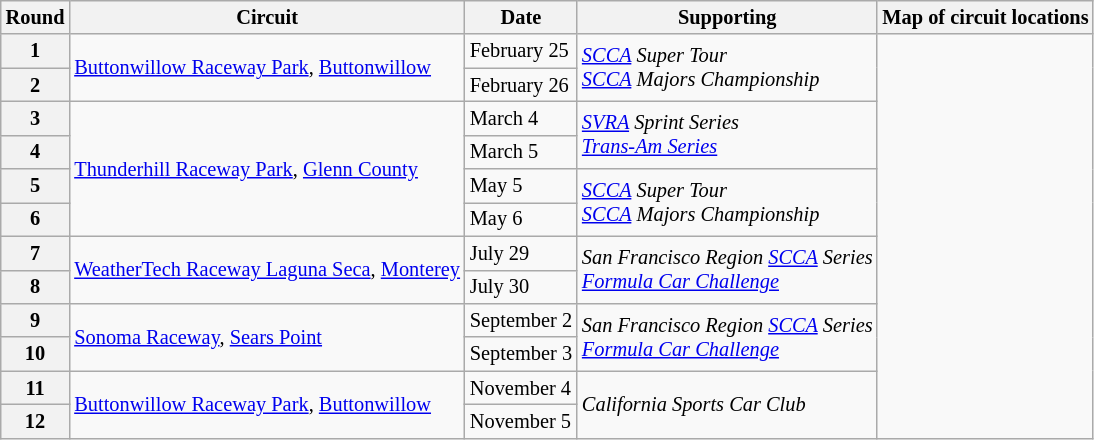<table class="wikitable" style="font-size: 85%">
<tr>
<th>Round</th>
<th>Circuit</th>
<th>Date</th>
<th>Supporting</th>
<th>Map of circuit locations</th>
</tr>
<tr>
<th>1</th>
<td rowspan="2"><a href='#'>Buttonwillow Raceway Park</a>, <a href='#'>Buttonwillow</a></td>
<td>February 25</td>
<td rowspan="2"><em><a href='#'>SCCA</a> Super Tour<br><a href='#'>SCCA</a> Majors Championship</em></td>
<td rowspan="12"></td>
</tr>
<tr>
<th>2</th>
<td>February 26</td>
</tr>
<tr>
<th>3</th>
<td rowspan="4"><a href='#'>Thunderhill Raceway Park</a>, <a href='#'>Glenn County</a></td>
<td>March 4</td>
<td rowspan="2"><em><a href='#'>SVRA</a> Sprint Series<br><a href='#'>Trans-Am Series</a></em></td>
</tr>
<tr>
<th>4</th>
<td>March 5</td>
</tr>
<tr>
<th>5</th>
<td>May 5</td>
<td rowspan="2"><em><a href='#'>SCCA</a> Super Tour<br><a href='#'>SCCA</a> Majors Championship</em></td>
</tr>
<tr>
<th>6</th>
<td>May 6</td>
</tr>
<tr>
<th>7</th>
<td rowspan="2"><a href='#'>WeatherTech Raceway Laguna Seca</a>, <a href='#'>Monterey</a></td>
<td>July 29</td>
<td rowspan="2"><em>San Francisco Region <a href='#'>SCCA</a> Series<br><a href='#'>Formula Car Challenge</a></em></td>
</tr>
<tr>
<th>8</th>
<td>July 30</td>
</tr>
<tr>
<th>9</th>
<td rowspan="2"><a href='#'>Sonoma Raceway</a>, <a href='#'>Sears Point</a></td>
<td>September 2</td>
<td rowspan="2"><em>San Francisco Region <a href='#'>SCCA</a> Series<br><a href='#'>Formula Car Challenge</a></em></td>
</tr>
<tr>
<th>10</th>
<td>September 3</td>
</tr>
<tr>
<th>11</th>
<td rowspan="2"><a href='#'>Buttonwillow Raceway Park</a>, <a href='#'>Buttonwillow</a></td>
<td>November 4</td>
<td rowspan="2"><em>California Sports Car Club</em></td>
</tr>
<tr>
<th>12</th>
<td>November 5</td>
</tr>
</table>
